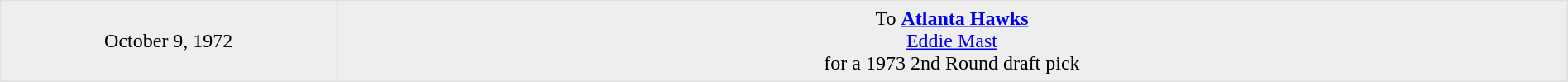<table border=1 style="border-collapse:collapse; text-align: center; width: 100%" bordercolor="#DFDFDF"  cellpadding="5">
<tr bgcolor="eeeeee">
<td style="width:12%">October 9, 1972</td>
<td style="width:44%" valign="top">To <strong><a href='#'>Atlanta Hawks</a></strong><br><a href='#'>Eddie Mast</a><br>for a 1973 2nd Round draft pick</td>
</tr>
</table>
